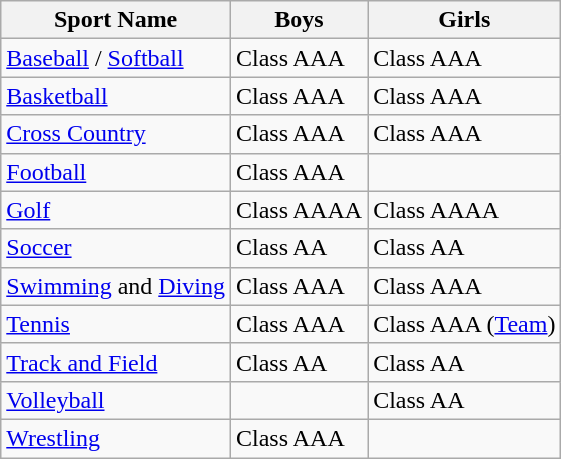<table class="wikitable">
<tr>
<th>Sport Name</th>
<th>Boys</th>
<th>Girls</th>
</tr>
<tr>
<td><a href='#'>Baseball</a> / <a href='#'>Softball</a></td>
<td>Class AAA</td>
<td>Class AAA</td>
</tr>
<tr>
<td><a href='#'>Basketball</a></td>
<td>Class AAA</td>
<td>Class AAA</td>
</tr>
<tr>
<td><a href='#'>Cross Country</a></td>
<td>Class AAA</td>
<td>Class AAA</td>
</tr>
<tr>
<td><a href='#'>Football</a></td>
<td>Class AAA</td>
<td></td>
</tr>
<tr>
<td><a href='#'>Golf</a></td>
<td>Class AAAA</td>
<td>Class AAAA</td>
</tr>
<tr>
<td><a href='#'>Soccer</a></td>
<td>Class AA</td>
<td>Class AA</td>
</tr>
<tr>
<td><a href='#'>Swimming</a> and <a href='#'>Diving</a></td>
<td>Class AAA</td>
<td>Class AAA</td>
</tr>
<tr>
<td><a href='#'>Tennis</a></td>
<td>Class AAA</td>
<td>Class AAA (<a href='#'>Team</a>)</td>
</tr>
<tr>
<td><a href='#'>Track and Field</a></td>
<td>Class AA</td>
<td>Class AA</td>
</tr>
<tr>
<td><a href='#'>Volleyball</a></td>
<td></td>
<td>Class AA</td>
</tr>
<tr>
<td><a href='#'>Wrestling</a></td>
<td>Class AAA</td>
<td></td>
</tr>
</table>
